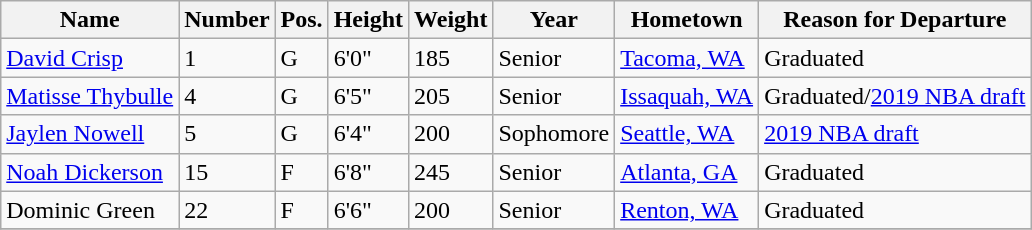<table class="wikitable sortable" style="font-size:100%;" border="1">
<tr>
<th>Name</th>
<th>Number</th>
<th>Pos.</th>
<th>Height</th>
<th>Weight</th>
<th>Year</th>
<th>Hometown</th>
<th class="unsortable">Reason for Departure</th>
</tr>
<tr>
<td><a href='#'>David Crisp</a></td>
<td>1</td>
<td>G</td>
<td>6'0"</td>
<td>185</td>
<td>Senior</td>
<td><a href='#'>Tacoma, WA</a></td>
<td>Graduated</td>
</tr>
<tr>
<td><a href='#'>Matisse Thybulle</a></td>
<td>4</td>
<td>G</td>
<td>6'5"</td>
<td>205</td>
<td>Senior</td>
<td><a href='#'>Issaquah, WA</a></td>
<td>Graduated/<a href='#'>2019 NBA draft</a></td>
</tr>
<tr>
<td><a href='#'>Jaylen Nowell</a></td>
<td>5</td>
<td>G</td>
<td>6'4"</td>
<td>200</td>
<td>Sophomore</td>
<td><a href='#'>Seattle, WA</a></td>
<td><a href='#'>2019 NBA draft</a></td>
</tr>
<tr>
<td><a href='#'>Noah Dickerson</a></td>
<td>15</td>
<td>F</td>
<td>6'8"</td>
<td>245</td>
<td>Senior</td>
<td><a href='#'>Atlanta, GA</a></td>
<td>Graduated</td>
</tr>
<tr>
<td>Dominic Green</td>
<td>22</td>
<td>F</td>
<td>6'6"</td>
<td>200</td>
<td>Senior</td>
<td><a href='#'>Renton, WA</a></td>
<td>Graduated</td>
</tr>
<tr>
</tr>
</table>
